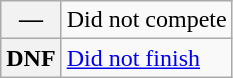<table class="wikitable">
<tr>
<th scope="row">—</th>
<td>Did not compete</td>
</tr>
<tr>
<th scope="row">DNF</th>
<td><a href='#'>Did not finish</a></td>
</tr>
</table>
